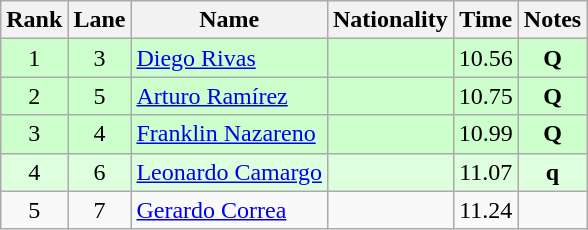<table class="wikitable sortable" style="text-align:center">
<tr>
<th>Rank</th>
<th>Lane</th>
<th>Name</th>
<th>Nationality</th>
<th>Time</th>
<th>Notes</th>
</tr>
<tr bgcolor=ccffcc>
<td>1</td>
<td>3</td>
<td align=left><a href='#'>Diego Rivas</a></td>
<td align=left></td>
<td>10.56</td>
<td><strong>Q</strong></td>
</tr>
<tr bgcolor=ccffcc>
<td>2</td>
<td>5</td>
<td align=left><a href='#'>Arturo Ramírez</a></td>
<td align=left></td>
<td>10.75</td>
<td><strong>Q</strong></td>
</tr>
<tr bgcolor=ccffcc>
<td>3</td>
<td>4</td>
<td align=left><a href='#'>Franklin Nazareno</a></td>
<td align=left></td>
<td>10.99</td>
<td><strong>Q</strong></td>
</tr>
<tr bgcolor=ddffdd>
<td>4</td>
<td>6</td>
<td align=left><a href='#'>Leonardo Camargo</a></td>
<td align=left></td>
<td>11.07</td>
<td><strong>q</strong></td>
</tr>
<tr>
<td>5</td>
<td>7</td>
<td align=left><a href='#'>Gerardo Correa</a></td>
<td align=left></td>
<td>11.24</td>
<td></td>
</tr>
</table>
